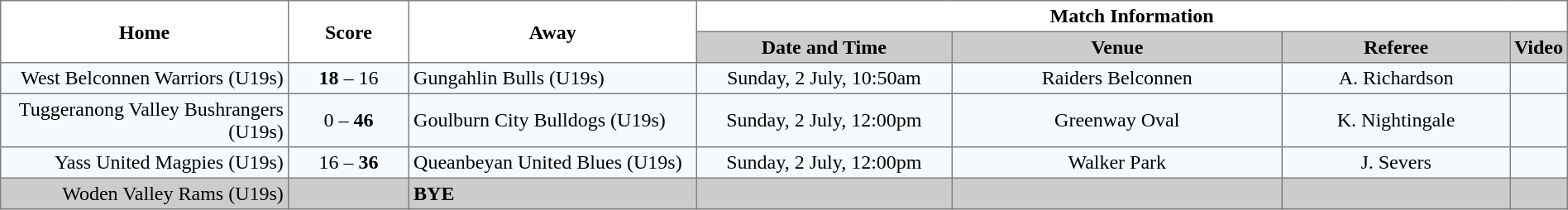<table border="1" cellpadding="3" cellspacing="0" width="100%" style="border-collapse:collapse;  text-align:center;">
<tr>
<th rowspan="2" width="19%">Home</th>
<th rowspan="2" width="8%">Score</th>
<th rowspan="2" width="19%">Away</th>
<th colspan="4">Match Information</th>
</tr>
<tr style="background:#CCCCCC">
<th width="17%">Date and Time</th>
<th width="22%">Venue</th>
<th width="50%">Referee</th>
<th>Video</th>
</tr>
<tr style="text-align:center; background:#f5faff;">
<td align="right">West Belconnen Warriors (U19s) </td>
<td><strong>18</strong> – 16</td>
<td align="left"> Gungahlin Bulls (U19s)</td>
<td>Sunday, 2 July, 10:50am</td>
<td>Raiders Belconnen</td>
<td>A. Richardson</td>
<td></td>
</tr>
<tr style="text-align:center; background:#f5faff;">
<td align="right">Tuggeranong Valley Bushrangers (U19s) </td>
<td>0 – <strong>46</strong></td>
<td align="left"> Goulburn City Bulldogs (U19s)</td>
<td>Sunday, 2 July, 12:00pm</td>
<td>Greenway Oval</td>
<td>K. Nightingale</td>
<td></td>
</tr>
<tr style="text-align:center; background:#f5faff;">
<td align="right">Yass United Magpies (U19s) </td>
<td>16 – <strong>36</strong></td>
<td align="left"> Queanbeyan United Blues (U19s)</td>
<td>Sunday, 2 July, 12:00pm</td>
<td>Walker Park</td>
<td>J. Severs</td>
<td></td>
</tr>
<tr style="text-align:center; background:#CCCCCC;">
<td align="right">Woden Valley Rams (U19s) </td>
<td></td>
<td align="left"><strong>BYE</strong></td>
<td></td>
<td></td>
<td></td>
<td></td>
</tr>
</table>
